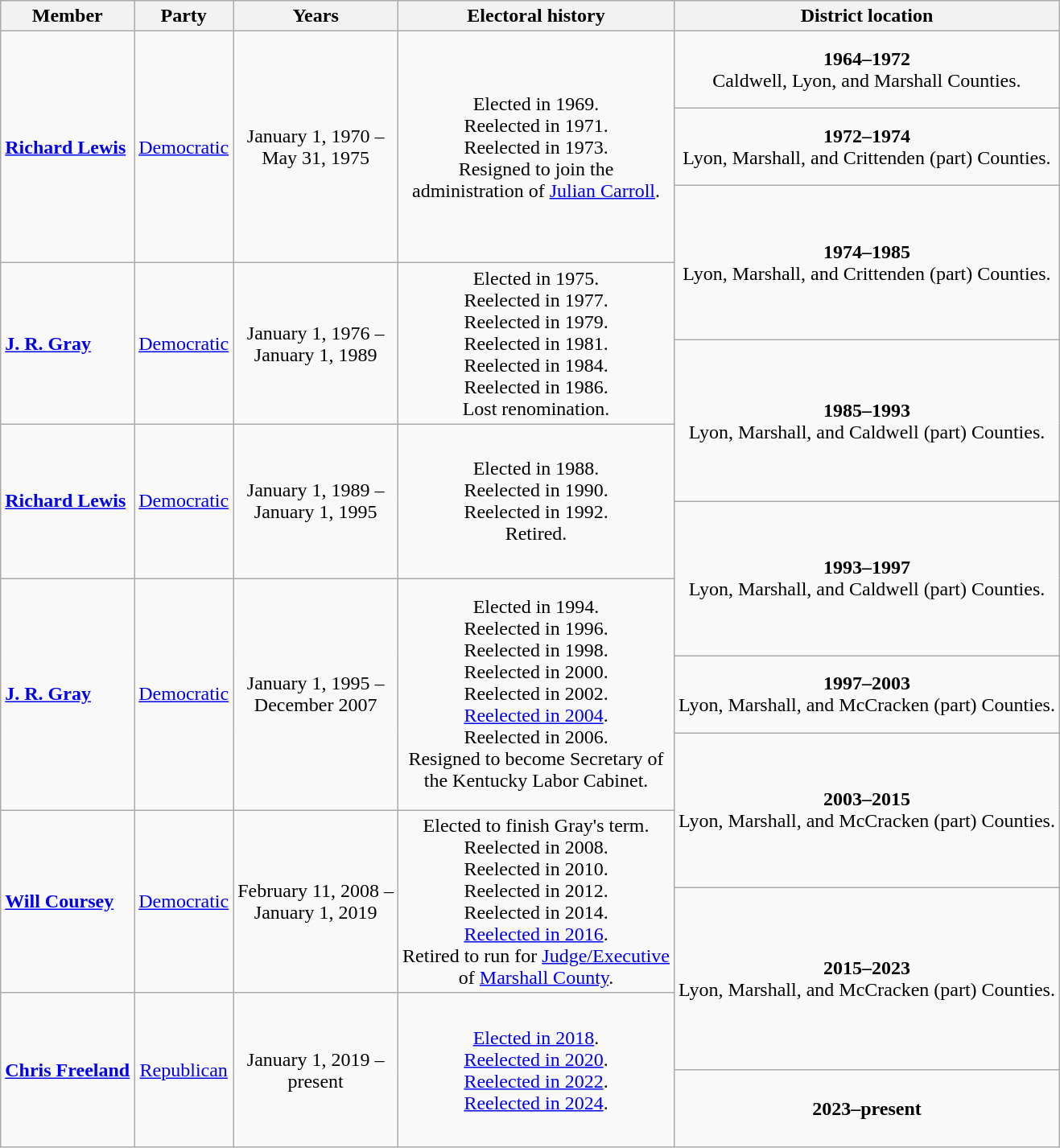<table class=wikitable style="text-align:center">
<tr>
<th>Member</th>
<th>Party</th>
<th>Years</th>
<th>Electoral history</th>
<th>District location</th>
</tr>
<tr style="height:4em">
<td rowspan=3 align=left><strong><a href='#'>Richard Lewis</a></strong><br></td>
<td rowspan=3 ><a href='#'>Democratic</a></td>
<td rowspan=3 nowrap>January 1, 1970 –<br>May 31, 1975</td>
<td rowspan=3>Elected in 1969.<br>Reelected in 1971.<br>Reelected in 1973.<br>Resigned to join the<br>administration of <a href='#'>Julian Carroll</a>.</td>
<td><strong>1964–1972</strong><br>Caldwell, Lyon, and Marshall Counties.</td>
</tr>
<tr style="height:4em">
<td><strong>1972–1974</strong><br>Lyon, Marshall, and Crittenden (part) Counties.</td>
</tr>
<tr style="height:4em">
<td rowspan=2><strong>1974–1985</strong><br>Lyon, Marshall, and Crittenden (part) Counties.</td>
</tr>
<tr style="height:4em">
<td rowspan=2 align=left><strong><a href='#'>J. R. Gray</a></strong><br></td>
<td rowspan=2 ><a href='#'>Democratic</a></td>
<td rowspan=2 nowrap>January 1, 1976 –<br>January 1, 1989</td>
<td rowspan=2>Elected in 1975.<br>Reelected in 1977.<br>Reelected in 1979.<br>Reelected in 1981.<br>Reelected in 1984.<br>Reelected in 1986.<br>Lost renomination.</td>
</tr>
<tr style="height:4em">
<td rowspan=2><strong>1985–1993</strong><br>Lyon, Marshall, and Caldwell (part) Counties.</td>
</tr>
<tr style="height:4em">
<td rowspan=2 align=left><strong><a href='#'>Richard Lewis</a></strong><br></td>
<td rowspan=2 ><a href='#'>Democratic</a></td>
<td rowspan=2 nowrap>January 1, 1989 –<br>January 1, 1995</td>
<td rowspan=2>Elected in 1988.<br>Reelected in 1990.<br>Reelected in 1992.<br>Retired.</td>
</tr>
<tr style="height:4em">
<td rowspan=2><strong>1993–1997</strong><br>Lyon, Marshall, and Caldwell (part) Counties.</td>
</tr>
<tr style="height:4em">
<td rowspan=3 align=left><strong><a href='#'>J. R. Gray</a></strong><br></td>
<td rowspan=3 ><a href='#'>Democratic</a></td>
<td rowspan=3 nowrap>January 1, 1995 –<br>December 2007</td>
<td rowspan=3>Elected in 1994.<br>Reelected in 1996.<br>Reelected in 1998.<br>Reelected in 2000.<br>Reelected in 2002.<br><a href='#'>Reelected in 2004</a>.<br>Reelected in 2006.<br>Resigned to become Secretary of<br>the Kentucky Labor Cabinet.</td>
</tr>
<tr style="height:4em">
<td><strong>1997–2003</strong><br>Lyon, Marshall, and McCracken (part) Counties.</td>
</tr>
<tr style="height:4em">
<td rowspan=2><strong>2003–2015</strong><br>Lyon, Marshall, and McCracken (part) Counties.</td>
</tr>
<tr style="height:4em">
<td rowspan=2 align=left><strong><a href='#'>Will Coursey</a></strong><br></td>
<td rowspan=2 ><a href='#'>Democratic</a></td>
<td rowspan=2 nowrap>February 11, 2008 –<br>January 1, 2019</td>
<td rowspan=2>Elected to finish Gray's term.<br>Reelected in 2008.<br>Reelected in 2010.<br>Reelected in 2012.<br>Reelected in 2014.<br><a href='#'>Reelected in 2016</a>.<br>Retired to run for <a href='#'>Judge/Executive</a><br>of <a href='#'>Marshall County</a>.</td>
</tr>
<tr style="height:4em">
<td rowspan=2><strong>2015–2023</strong><br>Lyon, Marshall, and McCracken (part) Counties.</td>
</tr>
<tr style="height:4em">
<td rowspan=2 align=left><strong><a href='#'>Chris Freeland</a></strong><br></td>
<td rowspan=2 ><a href='#'>Republican</a></td>
<td rowspan=2 nowrap>January 1, 2019 –<br>present</td>
<td rowspan=2><a href='#'>Elected in 2018</a>.<br><a href='#'>Reelected in 2020</a>.<br><a href='#'>Reelected in 2022</a>.<br><a href='#'>Reelected in 2024</a>.</td>
</tr>
<tr style="height:4em">
<td><strong>2023–present</strong><br></td>
</tr>
</table>
